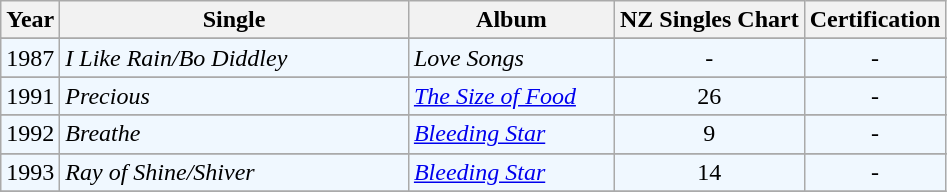<table class="wikitable"|width=100%>
<tr>
<th>Year</th>
<th width="225">Single</th>
<th width="130">Album</th>
<th>NZ Singles Chart</th>
<th width="50">Certification</th>
</tr>
<tr>
</tr>
<tr bgcolor="#F0F8FF">
<td align="left" valign="top">1987</td>
<td align="left" valign="top"><em>I Like Rain/Bo Diddley</em></td>
<td align="left" valign="top"><em>Love Songs</em></td>
<td align="center" valign="top">-</td>
<td align="center" valign="top">-</td>
</tr>
<tr>
</tr>
<tr bgcolor="#F0F8FF">
<td align="left" valign="top">1991</td>
<td align="left" valign="top"><em>Precious</em></td>
<td align="left" valign="top"><em><a href='#'>The Size of Food</a></em></td>
<td align="center" valign="top">26</td>
<td align="center" valign="top">-</td>
</tr>
<tr>
</tr>
<tr bgcolor="#F0F8FF">
<td align="left" valign="top">1992</td>
<td align="left" valign="top"><em>Breathe</em></td>
<td align="left" valign="top"><em><a href='#'>Bleeding Star</a></em></td>
<td align="center" valign="top">9</td>
<td align="center" valign="top">-</td>
</tr>
<tr>
</tr>
<tr bgcolor="#F0F8FF">
<td align="left" valign="top">1993</td>
<td align="left" valign="top"><em>Ray of Shine/Shiver</em></td>
<td align="left" valign="top"><em><a href='#'>Bleeding Star</a></em></td>
<td align="center" valign="top">14</td>
<td align="center" valign="top">-</td>
</tr>
<tr>
</tr>
</table>
